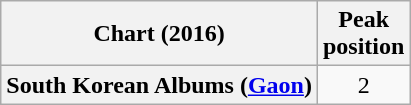<table class="wikitable sortable plainrowheaders">
<tr>
<th>Chart (2016)</th>
<th>Peak<br>position</th>
</tr>
<tr>
<th scope="row">South Korean Albums (<a href='#'>Gaon</a>)</th>
<td align="center">2</td>
</tr>
</table>
